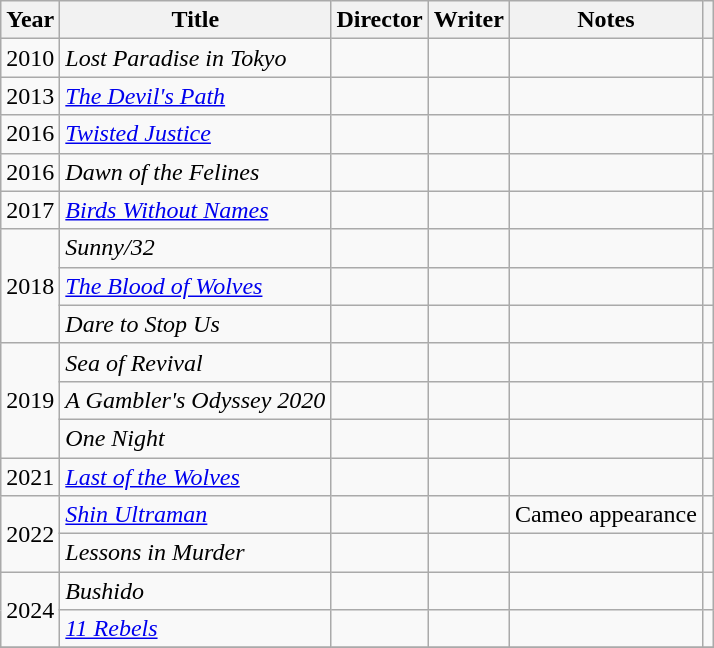<table class="wikitable">
<tr>
<th>Year</th>
<th>Title</th>
<th>Director</th>
<th>Writer</th>
<th>Notes</th>
<th></th>
</tr>
<tr>
<td>2010</td>
<td><em>Lost Paradise in Tokyo</em></td>
<td></td>
<td></td>
<td></td>
<td></td>
</tr>
<tr>
<td>2013</td>
<td><em><a href='#'>The Devil's Path</a></em></td>
<td></td>
<td></td>
<td></td>
<td></td>
</tr>
<tr>
<td>2016</td>
<td><em><a href='#'>Twisted Justice</a></em></td>
<td></td>
<td></td>
<td></td>
<td></td>
</tr>
<tr>
<td>2016</td>
<td><em>Dawn of the Felines</em></td>
<td></td>
<td></td>
<td></td>
<td></td>
</tr>
<tr>
<td>2017</td>
<td><em><a href='#'>Birds Without Names</a></em></td>
<td></td>
<td></td>
<td></td>
<td></td>
</tr>
<tr>
<td rowspan=3>2018</td>
<td><em>Sunny/32</em></td>
<td></td>
<td></td>
<td></td>
<td></td>
</tr>
<tr>
<td><em><a href='#'>The Blood of Wolves</a></em></td>
<td></td>
<td></td>
<td></td>
<td></td>
</tr>
<tr>
<td><em>Dare to Stop Us</em></td>
<td></td>
<td></td>
<td></td>
<td></td>
</tr>
<tr>
<td rowspan=3>2019</td>
<td><em>Sea of Revival</em></td>
<td></td>
<td></td>
<td></td>
<td></td>
</tr>
<tr>
<td><em>A Gambler's Odyssey 2020</em></td>
<td></td>
<td></td>
<td></td>
<td></td>
</tr>
<tr>
<td><em>One Night</em></td>
<td></td>
<td></td>
<td></td>
<td></td>
</tr>
<tr>
<td>2021</td>
<td><em><a href='#'>Last of the Wolves</a></em></td>
<td></td>
<td></td>
<td></td>
<td></td>
</tr>
<tr>
<td rowspan=2>2022</td>
<td><em><a href='#'>Shin Ultraman</a></em></td>
<td></td>
<td></td>
<td>Cameo appearance</td>
<td></td>
</tr>
<tr>
<td><em>Lessons in Murder</em></td>
<td></td>
<td></td>
<td></td>
<td></td>
</tr>
<tr>
<td rowspan=2>2024</td>
<td><em>Bushido</em></td>
<td></td>
<td></td>
<td></td>
<td></td>
</tr>
<tr>
<td><em><a href='#'>11 Rebels</a></em></td>
<td></td>
<td></td>
<td></td>
<td></td>
</tr>
<tr>
</tr>
</table>
